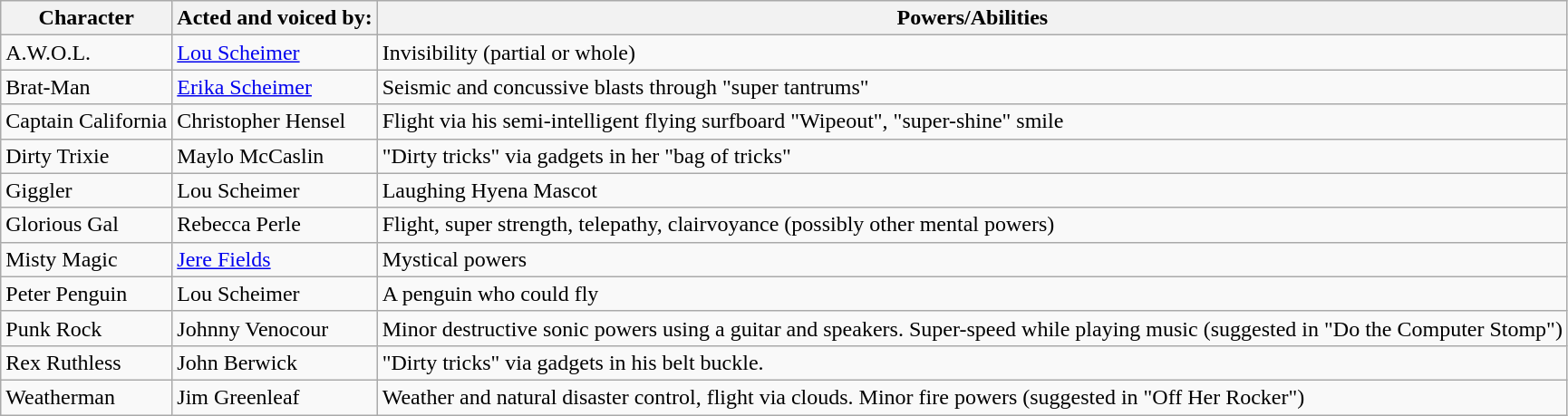<table class="wikitable">
<tr>
<th>Character</th>
<th>Acted and voiced by:</th>
<th>Powers/Abilities</th>
</tr>
<tr>
<td>A.W.O.L.</td>
<td><a href='#'>Lou Scheimer</a></td>
<td>Invisibility (partial or whole)</td>
</tr>
<tr>
<td>Brat-Man</td>
<td><a href='#'>Erika Scheimer</a></td>
<td>Seismic and concussive blasts through "super tantrums"</td>
</tr>
<tr>
<td>Captain California</td>
<td>Christopher Hensel</td>
<td>Flight via his semi-intelligent flying surfboard "Wipeout", "super-shine" smile</td>
</tr>
<tr>
<td>Dirty Trixie</td>
<td>Maylo McCaslin</td>
<td>"Dirty tricks" via gadgets in her "bag of tricks"</td>
</tr>
<tr>
<td>Giggler</td>
<td>Lou Scheimer</td>
<td>Laughing Hyena Mascot</td>
</tr>
<tr>
<td>Glorious Gal</td>
<td>Rebecca Perle</td>
<td>Flight, super strength, telepathy, clairvoyance (possibly other mental powers)</td>
</tr>
<tr>
<td>Misty Magic</td>
<td><a href='#'>Jere Fields</a></td>
<td>Mystical powers</td>
</tr>
<tr>
<td>Peter Penguin</td>
<td>Lou Scheimer</td>
<td>A penguin who could fly</td>
</tr>
<tr>
<td>Punk Rock</td>
<td>Johnny Venocour</td>
<td>Minor destructive sonic powers using a guitar and speakers. Super-speed while playing music (suggested in "Do the Computer Stomp")</td>
</tr>
<tr>
<td>Rex Ruthless</td>
<td>John Berwick</td>
<td>"Dirty tricks" via gadgets in his belt buckle.</td>
</tr>
<tr>
<td>Weatherman</td>
<td>Jim Greenleaf</td>
<td>Weather and natural disaster control, flight via clouds. Minor fire powers (suggested in "Off Her Rocker")</td>
</tr>
</table>
